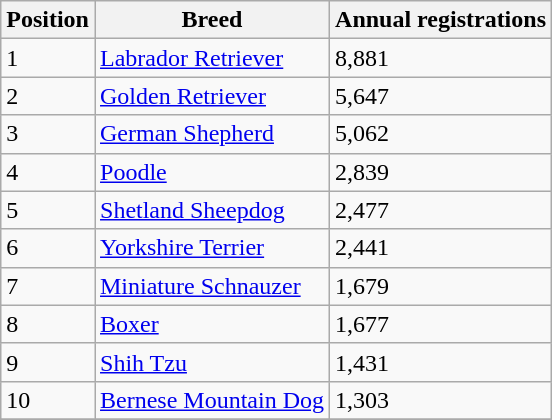<table class="wikitable sortable">
<tr>
<th>Position</th>
<th>Breed</th>
<th>Annual registrations</th>
</tr>
<tr>
<td>1</td>
<td><a href='#'>Labrador Retriever</a></td>
<td>8,881</td>
</tr>
<tr>
<td>2</td>
<td><a href='#'>Golden Retriever</a></td>
<td>5,647</td>
</tr>
<tr>
<td>3</td>
<td><a href='#'>German Shepherd</a></td>
<td>5,062</td>
</tr>
<tr>
<td>4</td>
<td><a href='#'>Poodle</a></td>
<td>2,839</td>
</tr>
<tr>
<td>5</td>
<td><a href='#'>Shetland Sheepdog</a></td>
<td>2,477</td>
</tr>
<tr>
<td>6</td>
<td><a href='#'>Yorkshire Terrier</a></td>
<td>2,441</td>
</tr>
<tr>
<td>7</td>
<td><a href='#'>Miniature Schnauzer</a></td>
<td>1,679</td>
</tr>
<tr>
<td>8</td>
<td><a href='#'>Boxer</a></td>
<td>1,677</td>
</tr>
<tr>
<td>9</td>
<td><a href='#'>Shih Tzu</a></td>
<td>1,431</td>
</tr>
<tr>
<td>10</td>
<td><a href='#'>Bernese Mountain Dog</a></td>
<td>1,303</td>
</tr>
<tr>
</tr>
</table>
